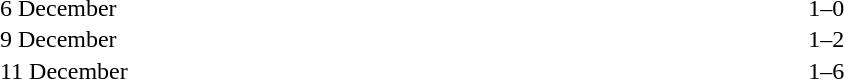<table cellspacing=1 width=70%>
<tr>
<th width=25%></th>
<th width=30%></th>
<th width=15%></th>
<th width=30%></th>
</tr>
<tr>
<td>6 December</td>
<td align=right></td>
<td align=center>1–0</td>
<td></td>
</tr>
<tr>
<td>9 December</td>
<td align=right></td>
<td align=center>1–2</td>
<td></td>
</tr>
<tr>
<td>11 December</td>
<td align=right></td>
<td align=center>1–6</td>
<td></td>
</tr>
</table>
